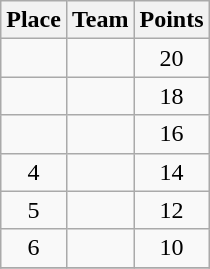<table class="wikitable" style="text-align:center; padding-bottom:0;">
<tr>
<th>Place</th>
<th style="text-align:left;">Team</th>
<th>Points</th>
</tr>
<tr>
<td></td>
<td align=left></td>
<td>20</td>
</tr>
<tr>
<td></td>
<td align=left></td>
<td>18</td>
</tr>
<tr>
<td></td>
<td align=left></td>
<td>16</td>
</tr>
<tr>
<td>4</td>
<td align=left></td>
<td>14</td>
</tr>
<tr>
<td>5</td>
<td align=left></td>
<td>12</td>
</tr>
<tr>
<td>6</td>
<td align=left></td>
<td>10</td>
</tr>
<tr>
</tr>
</table>
